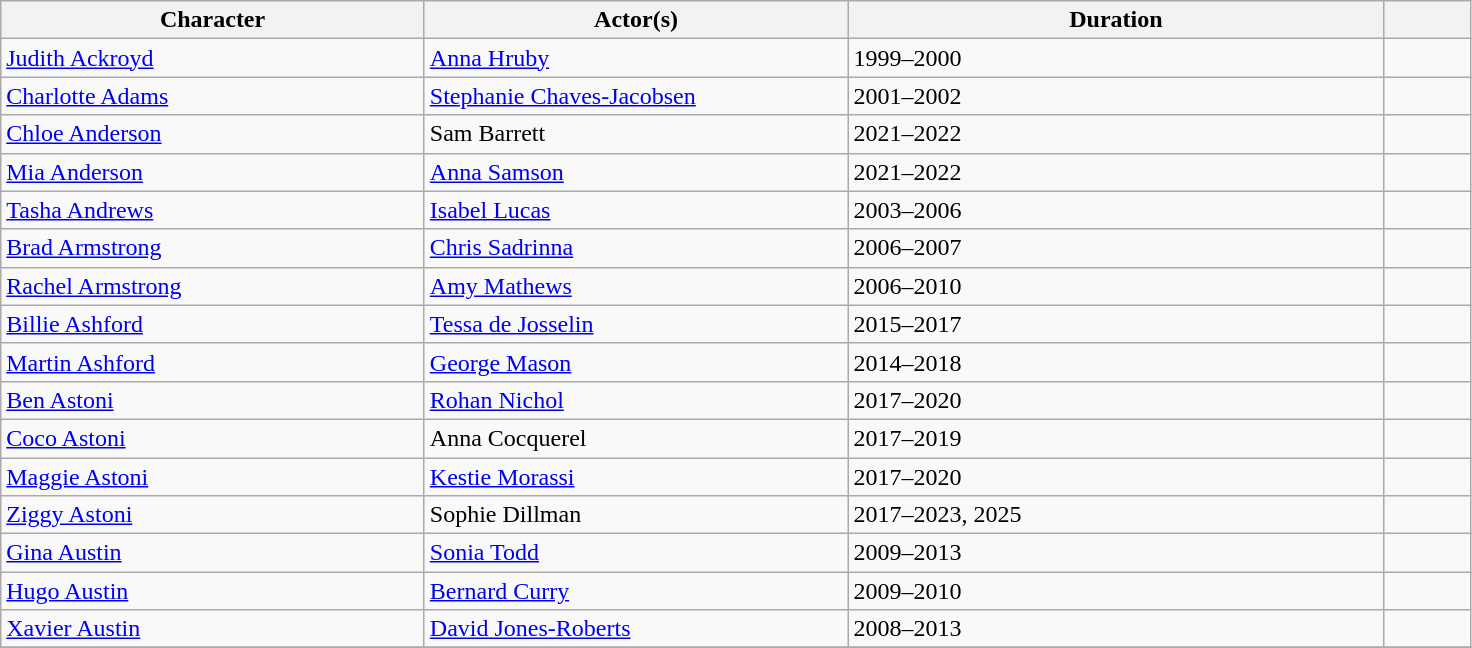<table class=wikitable>
<tr>
<th width=275>Character</th>
<th width=275>Actor(s)</th>
<th width=350>Duration</th>
<th width=50 class=unsortable></th>
</tr>
<tr>
<td><a href='#'>Judith Ackroyd</a></td>
<td><a href='#'>Anna Hruby</a></td>
<td>1999–2000</td>
<td></td>
</tr>
<tr>
<td><a href='#'>Charlotte Adams</a></td>
<td><a href='#'>Stephanie Chaves-Jacobsen</a></td>
<td>2001–2002</td>
<td></td>
</tr>
<tr>
<td><a href='#'>Chloe Anderson</a></td>
<td>Sam Barrett</td>
<td>2021–2022</td>
<td></td>
</tr>
<tr>
<td><a href='#'>Mia Anderson</a></td>
<td><a href='#'>Anna Samson</a></td>
<td>2021–2022</td>
<td></td>
</tr>
<tr>
<td><a href='#'>Tasha Andrews</a></td>
<td><a href='#'>Isabel Lucas</a></td>
<td>2003–2006</td>
<td></td>
</tr>
<tr>
<td><a href='#'>Brad Armstrong</a></td>
<td><a href='#'>Chris Sadrinna</a></td>
<td>2006–2007</td>
<td></td>
</tr>
<tr>
<td><a href='#'>Rachel Armstrong</a></td>
<td><a href='#'>Amy Mathews</a></td>
<td>2006–2010</td>
<td></td>
</tr>
<tr>
<td><a href='#'>Billie Ashford</a></td>
<td><a href='#'>Tessa de Josselin</a></td>
<td>2015–2017</td>
<td></td>
</tr>
<tr>
<td><a href='#'>Martin Ashford</a></td>
<td><a href='#'>George Mason</a></td>
<td>2014–2018</td>
<td></td>
</tr>
<tr>
<td><a href='#'>Ben Astoni</a></td>
<td><a href='#'>Rohan Nichol</a></td>
<td>2017–2020</td>
<td></td>
</tr>
<tr>
<td><a href='#'>Coco Astoni</a></td>
<td>Anna Cocquerel</td>
<td>2017–2019</td>
<td></td>
</tr>
<tr>
<td><a href='#'>Maggie Astoni</a></td>
<td><a href='#'>Kestie Morassi</a></td>
<td>2017–2020</td>
<td></td>
</tr>
<tr>
<td><a href='#'>Ziggy Astoni</a></td>
<td>Sophie Dillman</td>
<td>2017–2023, 2025</td>
<td></td>
</tr>
<tr>
<td><a href='#'>Gina Austin</a></td>
<td><a href='#'>Sonia Todd</a></td>
<td>2009–2013</td>
<td></td>
</tr>
<tr>
<td><a href='#'>Hugo Austin</a></td>
<td><a href='#'>Bernard Curry</a></td>
<td>2009–2010</td>
<td></td>
</tr>
<tr>
<td><a href='#'>Xavier Austin</a></td>
<td><a href='#'>David Jones-Roberts</a></td>
<td>2008–2013</td>
<td></td>
</tr>
<tr>
</tr>
</table>
